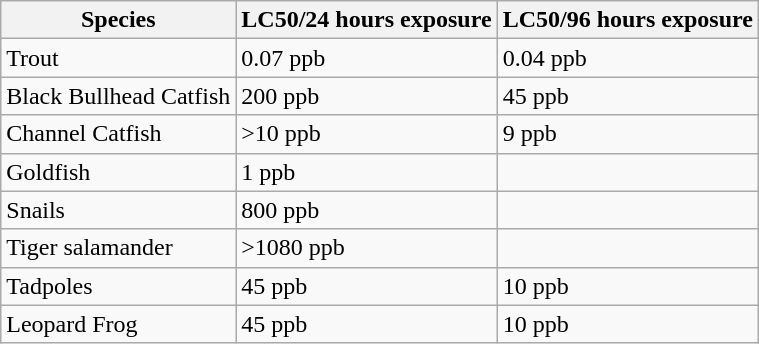<table class="wikitable">
<tr>
<th>Species</th>
<th>LC50/24 hours exposure</th>
<th>LC50/96 hours exposure</th>
</tr>
<tr>
<td>Trout</td>
<td>0.07 ppb</td>
<td>0.04 ppb</td>
</tr>
<tr>
<td>Black Bullhead Catfish</td>
<td>200 ppb</td>
<td>45 ppb</td>
</tr>
<tr>
<td>Channel Catfish</td>
<td>>10 ppb</td>
<td>9 ppb</td>
</tr>
<tr>
<td>Goldfish</td>
<td>1 ppb</td>
<td></td>
</tr>
<tr>
<td>Snails</td>
<td>800 ppb</td>
<td></td>
</tr>
<tr>
<td>Tiger salamander</td>
<td>>1080 ppb</td>
<td></td>
</tr>
<tr>
<td>Tadpoles</td>
<td>45 ppb</td>
<td>10 ppb</td>
</tr>
<tr>
<td>Leopard Frog</td>
<td>45 ppb</td>
<td>10 ppb</td>
</tr>
</table>
